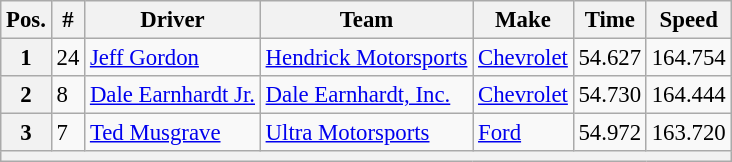<table class="wikitable" style="font-size:95%">
<tr>
<th>Pos.</th>
<th>#</th>
<th>Driver</th>
<th>Team</th>
<th>Make</th>
<th>Time</th>
<th>Speed</th>
</tr>
<tr>
<th>1</th>
<td>24</td>
<td><a href='#'>Jeff Gordon</a></td>
<td><a href='#'>Hendrick Motorsports</a></td>
<td><a href='#'>Chevrolet</a></td>
<td>54.627</td>
<td>164.754</td>
</tr>
<tr>
<th>2</th>
<td>8</td>
<td><a href='#'>Dale Earnhardt Jr.</a></td>
<td><a href='#'>Dale Earnhardt, Inc.</a></td>
<td><a href='#'>Chevrolet</a></td>
<td>54.730</td>
<td>164.444</td>
</tr>
<tr>
<th>3</th>
<td>7</td>
<td><a href='#'>Ted Musgrave</a></td>
<td><a href='#'>Ultra Motorsports</a></td>
<td><a href='#'>Ford</a></td>
<td>54.972</td>
<td>163.720</td>
</tr>
<tr>
<th colspan="7"></th>
</tr>
</table>
